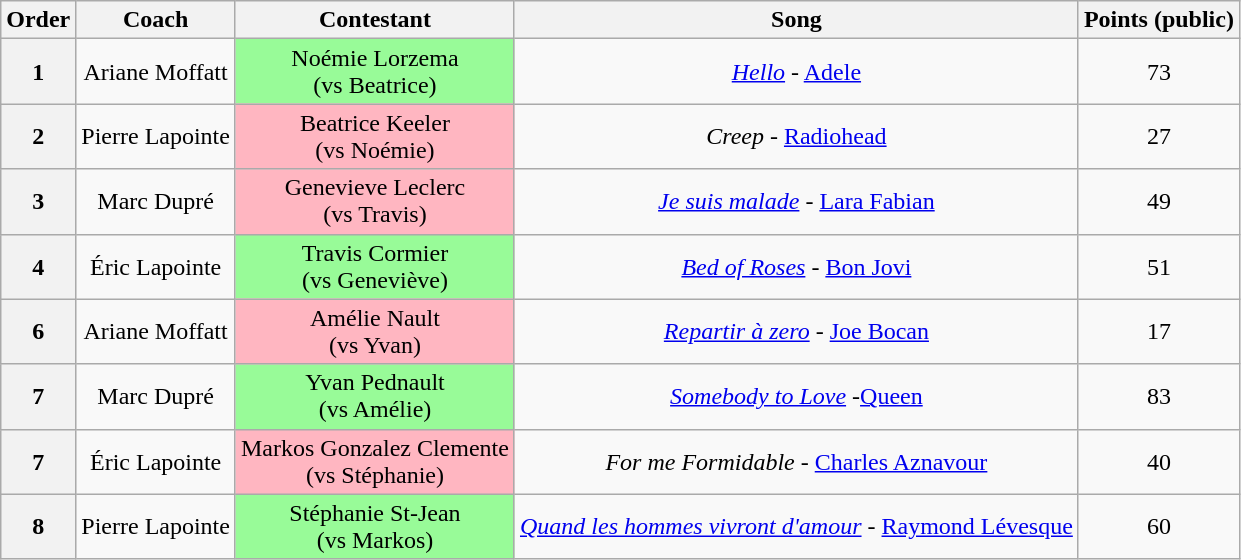<table class="wikitable sortable" style="text-align: center; width: 40 %;" |->
<tr>
<th>Order</th>
<th>Coach</th>
<th>Contestant</th>
<th>Song</th>
<th>Points (public)</th>
</tr>
<tr>
<th><strong>1</strong></th>
<td rowspan="1">Ariane Moffatt</td>
<td style="background:palegreen">Noémie Lorzema<br>(vs Beatrice)</td>
<td><em><a href='#'>Hello</a> -</em> <a href='#'>Adele</a></td>
<td>73</td>
</tr>
<tr>
<th>2</th>
<td>Pierre Lapointe</td>
<td style="background:lightpink">Beatrice Keeler<br>(vs Noémie)</td>
<td><em>Creep</em> - <a href='#'>Radiohead</a></td>
<td>27</td>
</tr>
<tr>
<th>3</th>
<td rowspan="1">Marc Dupré</td>
<td style="background:lightpink">Genevieve Leclerc<br>(vs Travis)</td>
<td><em><a href='#'>Je suis malade</a> -</em> <a href='#'>Lara Fabian</a></td>
<td>49</td>
</tr>
<tr>
<th>4</th>
<td>Éric Lapointe</td>
<td style="background:palegreen">Travis Cormier<br>(vs Geneviève)</td>
<td><em><a href='#'>Bed of Roses</a> -</em> <a href='#'>Bon Jovi</a></td>
<td>51</td>
</tr>
<tr>
<th>6</th>
<td>Ariane Moffatt</td>
<td style="background:lightpink">Amélie Nault<br>(vs Yvan)</td>
<td><em><a href='#'>Repartir à zero</a></em> - <a href='#'>Joe Bocan</a></td>
<td>17</td>
</tr>
<tr>
<th>7</th>
<td>Marc Dupré</td>
<td style="background:palegreen">Yvan Pednault<br>(vs Amélie)</td>
<td><em><a href='#'>Somebody to Love</a></em> -<a href='#'>Queen</a></td>
<td>83</td>
</tr>
<tr>
<th>7</th>
<td>Éric Lapointe</td>
<td style="background:lightpink">Markos Gonzalez Clemente<br>(vs Stéphanie)</td>
<td><em>For me Formidable</em> - <a href='#'>Charles Aznavour</a></td>
<td>40</td>
</tr>
<tr>
<th>8</th>
<td>Pierre Lapointe</td>
<td style="background:palegreen">Stéphanie St-Jean<br>(vs Markos)</td>
<td><em><a href='#'>Quand les hommes vivront d'amour</a> -</em> <a href='#'>Raymond Lévesque</a></td>
<td>60</td>
</tr>
</table>
